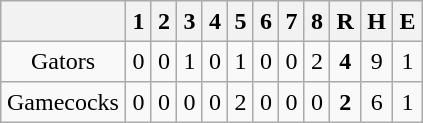<table align = right border="2" cellpadding="4" cellspacing="0" style="margin: 1em 1em 1em 1em; background: #F9F9F9; border: 1px #aaa solid; border-collapse: collapse;">
<tr align=center style="background: #F2F2F2;">
<th></th>
<th>1</th>
<th>2</th>
<th>3</th>
<th>4</th>
<th>5</th>
<th>6</th>
<th>7</th>
<th>8</th>
<th>R</th>
<th>H</th>
<th>E</th>
</tr>
<tr align=center>
<td>Gators</td>
<td>0</td>
<td>0</td>
<td>1</td>
<td>0</td>
<td>1</td>
<td>0</td>
<td>0</td>
<td>2</td>
<td><strong>4</strong></td>
<td>9</td>
<td>1</td>
</tr>
<tr align=center>
<td>Gamecocks</td>
<td>0</td>
<td>0</td>
<td>0</td>
<td>0</td>
<td>2</td>
<td>0</td>
<td>0</td>
<td>0</td>
<td><strong>2</strong></td>
<td>6</td>
<td>1</td>
</tr>
</table>
